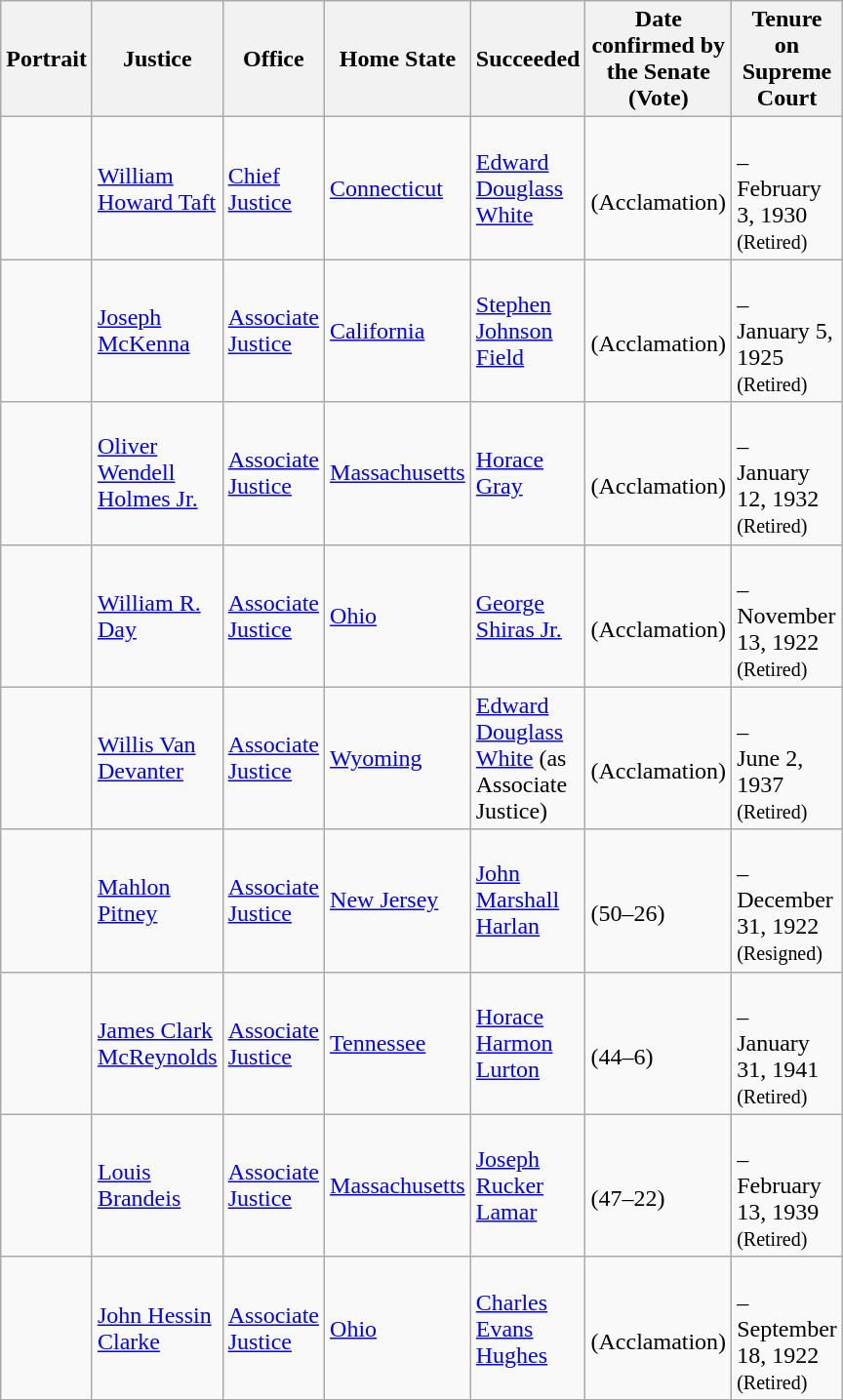<table class="wikitable sortable">
<tr>
<th scope="col" style="width: 10px;">Portrait</th>
<th scope="col" style="width: 10px;">Justice</th>
<th scope="col" style="width: 10px;">Office</th>
<th scope="col" style="width: 10px;">Home State</th>
<th scope="col" style="width: 10px;">Succeeded</th>
<th scope="col" style="width: 10px;">Date confirmed by the Senate<br>(Vote)</th>
<th scope="col" style="width: 10px;">Tenure on Supreme Court</th>
</tr>
<tr>
<td></td>
<td><a href='#'>William Howard Taft</a></td>
<td><a href='#'>Chief Justice</a></td>
<td><a href='#'>Connecticut</a></td>
<td><a href='#'>Edward Douglass White</a></td>
<td><br>(Acclamation)</td>
<td><br>–<br>February 3, 1930<br><small>(Retired)</small></td>
</tr>
<tr>
<td></td>
<td><a href='#'>Joseph McKenna</a></td>
<td><a href='#'>Associate Justice</a></td>
<td><a href='#'>California</a></td>
<td><a href='#'>Stephen Johnson Field</a></td>
<td><br>(Acclamation)</td>
<td><br>–<br>January 5, 1925<br><small>(Retired)</small></td>
</tr>
<tr>
<td></td>
<td><a href='#'>Oliver Wendell Holmes Jr.</a></td>
<td><a href='#'>Associate Justice</a></td>
<td><a href='#'>Massachusetts</a></td>
<td><a href='#'>Horace Gray</a></td>
<td><br>(Acclamation)</td>
<td><br>–<br>January 12, 1932<br><small>(Retired)</small></td>
</tr>
<tr>
<td></td>
<td><a href='#'>William R. Day</a></td>
<td><a href='#'>Associate Justice</a></td>
<td><a href='#'>Ohio</a></td>
<td><a href='#'>George Shiras Jr.</a></td>
<td><br>(Acclamation)</td>
<td><br>–<br>November 13, 1922<br><small>(Retired)</small></td>
</tr>
<tr>
<td></td>
<td><a href='#'>Willis Van Devanter</a></td>
<td><a href='#'>Associate Justice</a></td>
<td><a href='#'>Wyoming</a></td>
<td><a href='#'>Edward Douglass White</a> (as Associate Justice)</td>
<td><br>(Acclamation)</td>
<td><br>–<br>June 2, 1937<br><small>(Retired)</small></td>
</tr>
<tr>
<td></td>
<td><a href='#'>Mahlon Pitney</a></td>
<td><a href='#'>Associate Justice</a></td>
<td><a href='#'>New Jersey</a></td>
<td><a href='#'>John Marshall Harlan</a></td>
<td><br>(50–26)</td>
<td><br>–<br>December 31, 1922<br><small>(Resigned)</small></td>
</tr>
<tr>
<td></td>
<td><a href='#'>James Clark McReynolds</a></td>
<td><a href='#'>Associate Justice</a></td>
<td><a href='#'>Tennessee</a></td>
<td><a href='#'>Horace Harmon Lurton</a></td>
<td><br>(44–6)</td>
<td><br>–<br>January 31, 1941<br><small>(Retired)</small></td>
</tr>
<tr>
<td></td>
<td><a href='#'>Louis Brandeis</a></td>
<td><a href='#'>Associate Justice</a></td>
<td><a href='#'>Massachusetts</a></td>
<td><a href='#'>Joseph Rucker Lamar</a></td>
<td><br>(47–22)</td>
<td><br>–<br>February 13, 1939<br><small>(Retired)</small></td>
</tr>
<tr>
<td></td>
<td><a href='#'>John Hessin Clarke</a></td>
<td><a href='#'>Associate Justice</a></td>
<td><a href='#'>Ohio</a></td>
<td><a href='#'>Charles Evans Hughes</a></td>
<td><br>(Acclamation)</td>
<td><br>–<br>September 18, 1922<br><small>(Retired)</small></td>
</tr>
<tr>
</tr>
</table>
